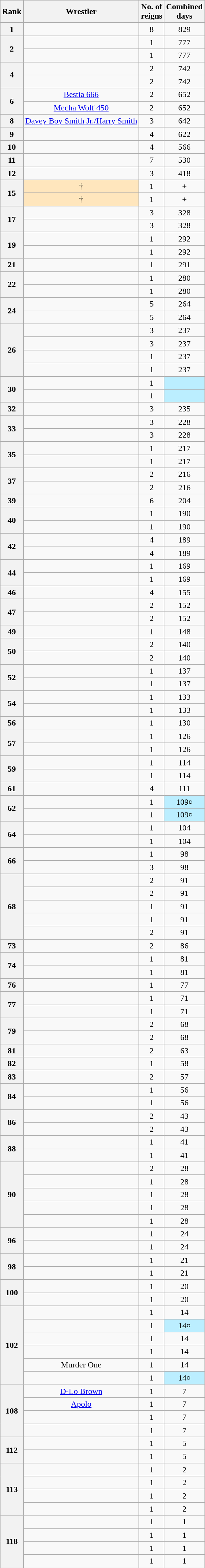<table class="wikitable sortable" style="text-align: center">
<tr>
<th>Rank</th>
<th>Wrestler</th>
<th>No. of<br>reigns</th>
<th>Combined<br>days</th>
</tr>
<tr>
<th>1</th>
<td></td>
<td>8</td>
<td>829</td>
</tr>
<tr>
<th rowspan=2>2</th>
<td></td>
<td>1</td>
<td>777</td>
</tr>
<tr>
<td></td>
<td>1</td>
<td>777</td>
</tr>
<tr>
<th rowspan=2>4</th>
<td></td>
<td>2</td>
<td>742</td>
</tr>
<tr>
<td></td>
<td>2</td>
<td>742</td>
</tr>
<tr>
<th rowspan=2>6</th>
<td><a href='#'>Bestia 666</a></td>
<td>2</td>
<td>652</td>
</tr>
<tr>
<td><a href='#'>Mecha Wolf 450</a></td>
<td>2</td>
<td>652</td>
</tr>
<tr>
<th>8</th>
<td><a href='#'>Davey Boy Smith Jr./Harry Smith</a></td>
<td>3</td>
<td>642</td>
</tr>
<tr>
<th>9</th>
<td></td>
<td>4</td>
<td>622</td>
</tr>
<tr>
<th>10</th>
<td></td>
<td>4</td>
<td>566</td>
</tr>
<tr>
<th>11</th>
<td></td>
<td>7</td>
<td>530</td>
</tr>
<tr>
<th>12</th>
<td></td>
<td>3</td>
<td>418</td>
</tr>
<tr>
<th rowspan=2>15</th>
<td style="background-color:#ffe6bd"> †</td>
<td>1</td>
<td>+</td>
</tr>
<tr>
<td style="background-color:#ffe6bd"> †</td>
<td>1</td>
<td>+</td>
</tr>
<tr>
<th rowspan=2>17</th>
<td></td>
<td>3</td>
<td>328</td>
</tr>
<tr>
<td></td>
<td>3</td>
<td>328</td>
</tr>
<tr>
<th rowspan=2>19</th>
<td></td>
<td>1</td>
<td>292</td>
</tr>
<tr>
<td></td>
<td>1</td>
<td>292</td>
</tr>
<tr>
<th>21</th>
<td></td>
<td>1</td>
<td>291</td>
</tr>
<tr>
<th rowspan=2>22</th>
<td></td>
<td>1</td>
<td>280</td>
</tr>
<tr>
<td></td>
<td>1</td>
<td>280</td>
</tr>
<tr>
<th rowspan=2>24</th>
<td></td>
<td>5</td>
<td>264</td>
</tr>
<tr>
<td></td>
<td>5</td>
<td>264</td>
</tr>
<tr>
<th rowspan=4>26</th>
<td></td>
<td>3</td>
<td>237</td>
</tr>
<tr>
<td></td>
<td>3</td>
<td>237</td>
</tr>
<tr>
<td></td>
<td>1</td>
<td>237</td>
</tr>
<tr>
<td></td>
<td>1</td>
<td>237</td>
</tr>
<tr>
<th rowspan=2>30</th>
<td></td>
<td>1</td>
<td style="background-color:#bbeeff"></td>
</tr>
<tr>
<td></td>
<td>1</td>
<td style="background-color:#bbeeff"></td>
</tr>
<tr>
<th>32</th>
<td></td>
<td>3</td>
<td>235</td>
</tr>
<tr>
<th rowspan=2>33</th>
<td></td>
<td>3</td>
<td>228</td>
</tr>
<tr>
<td></td>
<td>3</td>
<td>228</td>
</tr>
<tr>
<th rowspan=2>35</th>
<td></td>
<td>1</td>
<td>217</td>
</tr>
<tr>
<td></td>
<td>1</td>
<td>217</td>
</tr>
<tr>
<th rowspan=2>37</th>
<td></td>
<td>2</td>
<td>216</td>
</tr>
<tr>
<td></td>
<td>2</td>
<td>216</td>
</tr>
<tr>
<th>39</th>
<td></td>
<td>6</td>
<td>204</td>
</tr>
<tr>
<th rowspan=2>40</th>
<td></td>
<td>1</td>
<td>190</td>
</tr>
<tr>
<td></td>
<td>1</td>
<td>190</td>
</tr>
<tr>
<th rowspan=2>42</th>
<td></td>
<td>4</td>
<td>189</td>
</tr>
<tr>
<td></td>
<td>4</td>
<td>189</td>
</tr>
<tr>
<th rowspan=2>44</th>
<td></td>
<td>1</td>
<td>169</td>
</tr>
<tr>
<td></td>
<td>1</td>
<td>169</td>
</tr>
<tr>
<th>46</th>
<td></td>
<td>4</td>
<td>155</td>
</tr>
<tr>
<th rowspan=2>47</th>
<td></td>
<td>2</td>
<td>152</td>
</tr>
<tr>
<td></td>
<td>2</td>
<td>152</td>
</tr>
<tr>
<th>49</th>
<td></td>
<td>1</td>
<td>148</td>
</tr>
<tr>
<th rowspan=2>50</th>
<td></td>
<td>2</td>
<td>140</td>
</tr>
<tr>
<td></td>
<td>2</td>
<td>140</td>
</tr>
<tr>
<th rowspan=2>52</th>
<td></td>
<td>1</td>
<td>137</td>
</tr>
<tr>
<td></td>
<td>1</td>
<td>137</td>
</tr>
<tr>
<th rowspan=2>54</th>
<td></td>
<td>1</td>
<td>133</td>
</tr>
<tr>
<td></td>
<td>1</td>
<td>133</td>
</tr>
<tr>
<th>56</th>
<td></td>
<td>1</td>
<td>130</td>
</tr>
<tr>
<th rowspan=2>57</th>
<td></td>
<td>1</td>
<td>126</td>
</tr>
<tr>
<td></td>
<td>1</td>
<td>126</td>
</tr>
<tr>
<th rowspan=2>59</th>
<td></td>
<td>1</td>
<td>114</td>
</tr>
<tr>
<td></td>
<td>1</td>
<td>114</td>
</tr>
<tr>
<th>61</th>
<td></td>
<td>4</td>
<td>111</td>
</tr>
<tr>
<th rowspan=2>62</th>
<td></td>
<td>1</td>
<td style="background-color:#bbeeff">109¤</td>
</tr>
<tr>
<td></td>
<td>1</td>
<td style="background-color:#bbeeff">109¤</td>
</tr>
<tr>
<th rowspan=2>64</th>
<td></td>
<td>1</td>
<td>104</td>
</tr>
<tr>
<td></td>
<td>1</td>
<td>104</td>
</tr>
<tr>
<th rowspan=2>66</th>
<td></td>
<td>1</td>
<td>98</td>
</tr>
<tr>
<td></td>
<td>3</td>
<td>98</td>
</tr>
<tr>
<th rowspan=5>68</th>
<td></td>
<td>2</td>
<td>91</td>
</tr>
<tr>
<td></td>
<td>2</td>
<td>91</td>
</tr>
<tr>
<td></td>
<td>1</td>
<td>91</td>
</tr>
<tr>
<td></td>
<td>1</td>
<td>91</td>
</tr>
<tr>
<td></td>
<td>2</td>
<td>91</td>
</tr>
<tr>
<th>73</th>
<td></td>
<td>2</td>
<td>86</td>
</tr>
<tr>
<th rowspan=2>74</th>
<td></td>
<td>1</td>
<td>81</td>
</tr>
<tr>
<td></td>
<td>1</td>
<td>81</td>
</tr>
<tr>
<th>76</th>
<td></td>
<td>1</td>
<td>77</td>
</tr>
<tr>
<th rowspan=2>77</th>
<td></td>
<td>1</td>
<td>71</td>
</tr>
<tr>
<td></td>
<td>1</td>
<td>71</td>
</tr>
<tr>
<th rowspan=2>79</th>
<td></td>
<td>2</td>
<td>68</td>
</tr>
<tr>
<td></td>
<td>2</td>
<td>68</td>
</tr>
<tr>
<th>81</th>
<td></td>
<td>2</td>
<td>63</td>
</tr>
<tr>
<th>82</th>
<td></td>
<td>1</td>
<td>58</td>
</tr>
<tr>
<th>83</th>
<td></td>
<td>2</td>
<td>57</td>
</tr>
<tr>
<th rowspan=2>84</th>
<td></td>
<td>1</td>
<td>56</td>
</tr>
<tr>
<td></td>
<td>1</td>
<td>56</td>
</tr>
<tr>
<th rowspan=2>86</th>
<td></td>
<td>2</td>
<td>43</td>
</tr>
<tr>
<td></td>
<td>2</td>
<td>43</td>
</tr>
<tr>
<th rowspan=2>88</th>
<td></td>
<td>1</td>
<td>41</td>
</tr>
<tr>
<td></td>
<td>1</td>
<td>41</td>
</tr>
<tr>
<th rowspan=5>90</th>
<td></td>
<td>2</td>
<td>28</td>
</tr>
<tr>
<td></td>
<td>1</td>
<td>28</td>
</tr>
<tr>
<td></td>
<td>1</td>
<td>28</td>
</tr>
<tr>
<td></td>
<td>1</td>
<td>28</td>
</tr>
<tr>
<td></td>
<td>1</td>
<td>28</td>
</tr>
<tr>
<th rowspan=2>96</th>
<td></td>
<td>1</td>
<td>24</td>
</tr>
<tr>
<td></td>
<td>1</td>
<td>24</td>
</tr>
<tr>
<th rowspan=2>98</th>
<td></td>
<td>1</td>
<td>21</td>
</tr>
<tr>
<td></td>
<td>1</td>
<td>21</td>
</tr>
<tr>
<th rowspan=2>100</th>
<td></td>
<td>1</td>
<td>20</td>
</tr>
<tr>
<td></td>
<td>1</td>
<td>20</td>
</tr>
<tr>
<th rowspan=6>102</th>
<td></td>
<td>1</td>
<td>14</td>
</tr>
<tr>
<td></td>
<td>1</td>
<td style="background-color:#bbeeff">14¤</td>
</tr>
<tr>
<td></td>
<td>1</td>
<td>14</td>
</tr>
<tr>
<td></td>
<td>1</td>
<td>14</td>
</tr>
<tr>
<td>Murder One</td>
<td>1</td>
<td>14</td>
</tr>
<tr>
<td></td>
<td>1</td>
<td style="background-color:#bbeeff">14¤</td>
</tr>
<tr>
<th rowspan=4>108</th>
<td><a href='#'>D-Lo Brown</a></td>
<td>1</td>
<td>7</td>
</tr>
<tr>
<td><a href='#'>Apolo</a></td>
<td>1</td>
<td>7</td>
</tr>
<tr>
<td></td>
<td>1</td>
<td>7</td>
</tr>
<tr>
<td></td>
<td>1</td>
<td>7</td>
</tr>
<tr>
<th rowspan=2>112</th>
<td></td>
<td>1</td>
<td>5</td>
</tr>
<tr>
<td></td>
<td>1</td>
<td>5</td>
</tr>
<tr>
<th rowspan=4>113</th>
<td></td>
<td>1</td>
<td>2</td>
</tr>
<tr>
<td></td>
<td>1</td>
<td>2</td>
</tr>
<tr>
<td></td>
<td>1</td>
<td>2</td>
</tr>
<tr>
<td></td>
<td>1</td>
<td>2</td>
</tr>
<tr>
<th rowspan=4>118</th>
<td></td>
<td>1</td>
<td>1</td>
</tr>
<tr>
<td></td>
<td>1</td>
<td>1</td>
</tr>
<tr>
<td></td>
<td>1</td>
<td>1</td>
</tr>
<tr>
<td></td>
<td>1</td>
<td>1</td>
</tr>
</table>
